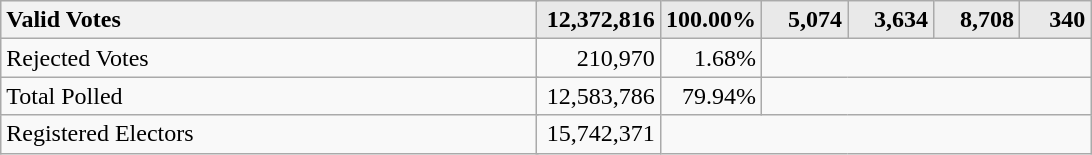<table class="wikitable" style="font-size:100%; text-align:right; border:0px; margin-top:-1px; margin-bottom:0;">
<tr style="background-color:#E9E9E9; font-weight:bold">
<th style="text-align:left;" colspan="2" width="350">Valid Votes</th>
<td width="75">12,372,816</td>
<td width="60">100.00%</td>
<td width="50">5,074</td>
<td width="50">3,634</td>
<td width="50">8,708</td>
<td width="40">340</td>
</tr>
<tr>
<td style="text-align:left;" colspan="2">Rejected Votes</td>
<td>210,970</td>
<td>1.68%</td>
<td colspan=4></td>
</tr>
<tr>
<td style="text-align:left;" colspan="2">Total Polled</td>
<td>12,583,786</td>
<td>79.94%</td>
<td colspan=4></td>
</tr>
<tr>
<td style="text-align:left;" colspan="2">Registered Electors</td>
<td>15,742,371</td>
<td colspan=5></td>
</tr>
</table>
